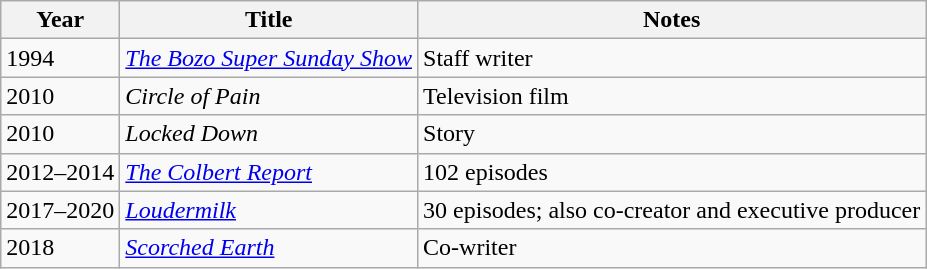<table class="wikitable">
<tr>
<th>Year</th>
<th>Title</th>
<th>Notes</th>
</tr>
<tr>
<td>1994</td>
<td><em><a href='#'>The Bozo Super Sunday Show</a></em></td>
<td>Staff writer</td>
</tr>
<tr>
<td>2010</td>
<td><em>Circle of Pain</em></td>
<td>Television film</td>
</tr>
<tr>
<td>2010</td>
<td><em>Locked Down</em></td>
<td>Story</td>
</tr>
<tr>
<td>2012–2014</td>
<td><em><a href='#'>The Colbert Report</a></em></td>
<td>102 episodes</td>
</tr>
<tr>
<td>2017–2020</td>
<td><a href='#'><em>Loudermilk</em></a></td>
<td>30 episodes; also co-creator and executive producer</td>
</tr>
<tr>
<td>2018</td>
<td><a href='#'><em>Scorched Earth</em></a></td>
<td>Co-writer</td>
</tr>
</table>
